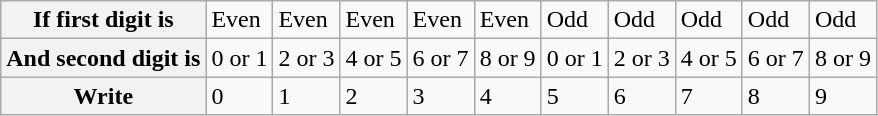<table class="wikitable">
<tr>
<th>If first digit is</th>
<td>Even</td>
<td>Even</td>
<td>Even</td>
<td>Even</td>
<td>Even</td>
<td>Odd</td>
<td>Odd</td>
<td>Odd</td>
<td>Odd</td>
<td>Odd</td>
</tr>
<tr>
<th>And second digit is</th>
<td>0 or 1</td>
<td>2 or 3</td>
<td>4 or 5</td>
<td>6 or 7</td>
<td>8 or 9</td>
<td>0 or 1</td>
<td>2 or 3</td>
<td>4 or 5</td>
<td>6 or 7</td>
<td>8 or 9</td>
</tr>
<tr>
<th>Write</th>
<td>0</td>
<td>1</td>
<td>2</td>
<td>3</td>
<td>4</td>
<td>5</td>
<td>6</td>
<td>7</td>
<td>8</td>
<td>9</td>
</tr>
</table>
